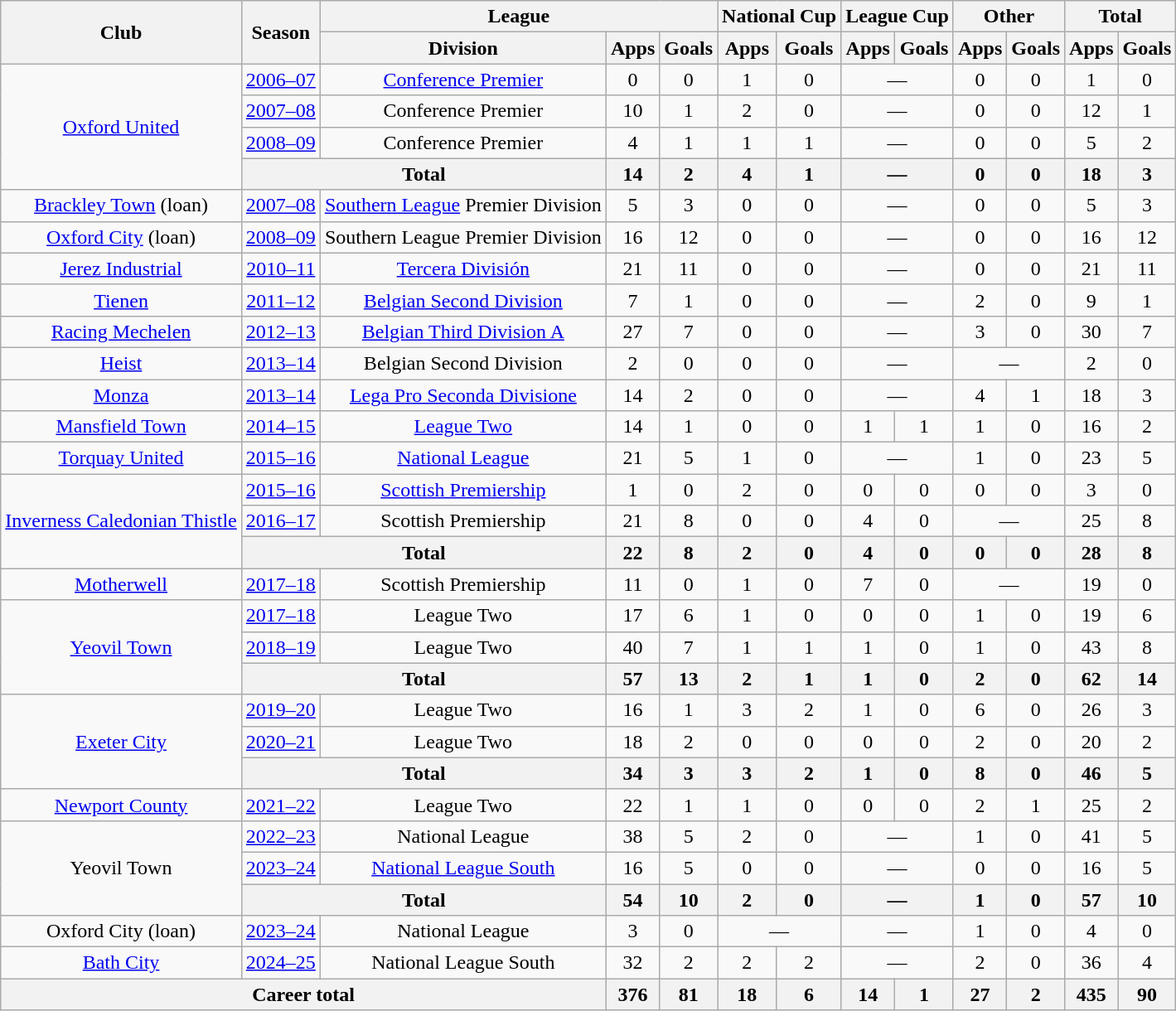<table class="wikitable" style="text-align:center">
<tr>
<th rowspan="2">Club</th>
<th rowspan="2">Season</th>
<th colspan="3">League</th>
<th colspan="2">National Cup</th>
<th colspan="2">League Cup</th>
<th colspan="2">Other</th>
<th colspan="2">Total</th>
</tr>
<tr>
<th>Division</th>
<th>Apps</th>
<th>Goals</th>
<th>Apps</th>
<th>Goals</th>
<th>Apps</th>
<th>Goals</th>
<th>Apps</th>
<th>Goals</th>
<th>Apps</th>
<th>Goals</th>
</tr>
<tr>
<td rowspan="4"><a href='#'>Oxford United</a></td>
<td><a href='#'>2006–07</a></td>
<td><a href='#'>Conference Premier</a></td>
<td>0</td>
<td>0</td>
<td>1</td>
<td>0</td>
<td colspan="2">—</td>
<td>0</td>
<td>0</td>
<td>1</td>
<td>0</td>
</tr>
<tr>
<td><a href='#'>2007–08</a></td>
<td>Conference Premier</td>
<td>10</td>
<td>1</td>
<td>2</td>
<td>0</td>
<td colspan="2">—</td>
<td>0</td>
<td>0</td>
<td>12</td>
<td>1</td>
</tr>
<tr>
<td><a href='#'>2008–09</a></td>
<td>Conference Premier</td>
<td>4</td>
<td>1</td>
<td>1</td>
<td>1</td>
<td colspan="2">—</td>
<td>0</td>
<td>0</td>
<td>5</td>
<td>2</td>
</tr>
<tr>
<th colspan="2">Total</th>
<th>14</th>
<th>2</th>
<th>4</th>
<th>1</th>
<th colspan="2">—</th>
<th>0</th>
<th>0</th>
<th>18</th>
<th>3</th>
</tr>
<tr>
<td><a href='#'>Brackley Town</a> (loan)</td>
<td><a href='#'>2007–08</a></td>
<td><a href='#'>Southern League</a> Premier Division</td>
<td>5</td>
<td>3</td>
<td>0</td>
<td>0</td>
<td colspan="2">—</td>
<td>0</td>
<td>0</td>
<td>5</td>
<td>3</td>
</tr>
<tr>
<td><a href='#'>Oxford City</a> (loan)</td>
<td><a href='#'>2008–09</a></td>
<td>Southern League Premier Division</td>
<td>16</td>
<td>12</td>
<td>0</td>
<td>0</td>
<td colspan="2">—</td>
<td>0</td>
<td>0</td>
<td>16</td>
<td>12</td>
</tr>
<tr>
<td><a href='#'>Jerez Industrial</a></td>
<td><a href='#'>2010–11</a></td>
<td><a href='#'>Tercera División</a></td>
<td>21</td>
<td>11</td>
<td>0</td>
<td>0</td>
<td colspan="2">—</td>
<td>0</td>
<td>0</td>
<td>21</td>
<td>11</td>
</tr>
<tr>
<td><a href='#'>Tienen</a></td>
<td><a href='#'>2011–12</a></td>
<td><a href='#'>Belgian Second Division</a></td>
<td>7</td>
<td>1</td>
<td>0</td>
<td>0</td>
<td colspan="2">—</td>
<td>2</td>
<td>0</td>
<td>9</td>
<td>1</td>
</tr>
<tr>
<td><a href='#'>Racing Mechelen</a></td>
<td><a href='#'>2012–13</a></td>
<td><a href='#'>Belgian Third Division A</a></td>
<td>27</td>
<td>7</td>
<td>0</td>
<td>0</td>
<td colspan="2">—</td>
<td>3</td>
<td>0</td>
<td>30</td>
<td>7</td>
</tr>
<tr>
<td><a href='#'>Heist</a></td>
<td><a href='#'>2013–14</a></td>
<td>Belgian Second Division</td>
<td>2</td>
<td>0</td>
<td>0</td>
<td>0</td>
<td colspan="2">—</td>
<td colspan="2">—</td>
<td>2</td>
<td>0</td>
</tr>
<tr>
<td><a href='#'>Monza</a></td>
<td><a href='#'>2013–14</a></td>
<td><a href='#'>Lega Pro Seconda Divisione</a></td>
<td>14</td>
<td>2</td>
<td>0</td>
<td>0</td>
<td colspan="2">—</td>
<td>4</td>
<td>1</td>
<td>18</td>
<td>3</td>
</tr>
<tr>
<td><a href='#'>Mansfield Town</a></td>
<td><a href='#'>2014–15</a></td>
<td><a href='#'>League Two</a></td>
<td>14</td>
<td>1</td>
<td>0</td>
<td>0</td>
<td>1</td>
<td>1</td>
<td>1</td>
<td>0</td>
<td>16</td>
<td>2</td>
</tr>
<tr>
<td><a href='#'>Torquay United</a></td>
<td><a href='#'>2015–16</a></td>
<td><a href='#'>National League</a></td>
<td>21</td>
<td>5</td>
<td>1</td>
<td>0</td>
<td colspan="2">—</td>
<td>1</td>
<td>0</td>
<td>23</td>
<td>5</td>
</tr>
<tr>
<td rowspan="3"><a href='#'>Inverness Caledonian Thistle</a></td>
<td><a href='#'>2015–16</a></td>
<td><a href='#'>Scottish Premiership</a></td>
<td>1</td>
<td>0</td>
<td>2</td>
<td>0</td>
<td>0</td>
<td>0</td>
<td>0</td>
<td>0</td>
<td>3</td>
<td>0</td>
</tr>
<tr>
<td><a href='#'>2016–17</a></td>
<td>Scottish Premiership</td>
<td>21</td>
<td>8</td>
<td>0</td>
<td>0</td>
<td>4</td>
<td>0</td>
<td colspan="2">—</td>
<td>25</td>
<td>8</td>
</tr>
<tr>
<th colspan="2">Total</th>
<th>22</th>
<th>8</th>
<th>2</th>
<th>0</th>
<th>4</th>
<th>0</th>
<th>0</th>
<th>0</th>
<th>28</th>
<th>8</th>
</tr>
<tr>
<td><a href='#'>Motherwell</a></td>
<td><a href='#'>2017–18</a></td>
<td>Scottish Premiership</td>
<td>11</td>
<td>0</td>
<td>1</td>
<td>0</td>
<td>7</td>
<td>0</td>
<td colspan="2">—</td>
<td>19</td>
<td>0</td>
</tr>
<tr>
<td rowspan="3"><a href='#'>Yeovil Town</a></td>
<td><a href='#'>2017–18</a></td>
<td>League Two</td>
<td>17</td>
<td>6</td>
<td>1</td>
<td>0</td>
<td>0</td>
<td>0</td>
<td>1</td>
<td>0</td>
<td>19</td>
<td>6</td>
</tr>
<tr>
<td><a href='#'>2018–19</a></td>
<td>League Two</td>
<td>40</td>
<td>7</td>
<td>1</td>
<td>1</td>
<td>1</td>
<td>0</td>
<td>1</td>
<td>0</td>
<td>43</td>
<td>8</td>
</tr>
<tr>
<th colspan="2">Total</th>
<th>57</th>
<th>13</th>
<th>2</th>
<th>1</th>
<th>1</th>
<th>0</th>
<th>2</th>
<th>0</th>
<th>62</th>
<th>14</th>
</tr>
<tr>
<td rowspan="3"><a href='#'>Exeter City</a></td>
<td><a href='#'>2019–20</a></td>
<td>League Two</td>
<td>16</td>
<td>1</td>
<td>3</td>
<td>2</td>
<td>1</td>
<td>0</td>
<td>6</td>
<td>0</td>
<td>26</td>
<td>3</td>
</tr>
<tr>
<td><a href='#'>2020–21</a></td>
<td>League Two</td>
<td>18</td>
<td>2</td>
<td>0</td>
<td>0</td>
<td>0</td>
<td>0</td>
<td>2</td>
<td>0</td>
<td>20</td>
<td>2</td>
</tr>
<tr>
<th colspan="2">Total</th>
<th>34</th>
<th>3</th>
<th>3</th>
<th>2</th>
<th>1</th>
<th>0</th>
<th>8</th>
<th>0</th>
<th>46</th>
<th>5</th>
</tr>
<tr>
<td><a href='#'>Newport County</a></td>
<td><a href='#'>2021–22</a></td>
<td>League Two</td>
<td>22</td>
<td>1</td>
<td>1</td>
<td>0</td>
<td>0</td>
<td>0</td>
<td>2</td>
<td>1</td>
<td>25</td>
<td>2</td>
</tr>
<tr>
<td rowspan="3">Yeovil Town</td>
<td><a href='#'>2022–23</a></td>
<td>National League</td>
<td>38</td>
<td>5</td>
<td>2</td>
<td>0</td>
<td colspan=2>—</td>
<td>1</td>
<td>0</td>
<td>41</td>
<td>5</td>
</tr>
<tr>
<td><a href='#'>2023–24</a></td>
<td><a href='#'>National League South</a></td>
<td>16</td>
<td>5</td>
<td>0</td>
<td>0</td>
<td colspan=2>—</td>
<td>0</td>
<td>0</td>
<td>16</td>
<td>5</td>
</tr>
<tr>
<th colspan="2">Total</th>
<th>54</th>
<th>10</th>
<th>2</th>
<th>0</th>
<th colspan=2>—</th>
<th>1</th>
<th>0</th>
<th>57</th>
<th>10</th>
</tr>
<tr>
<td>Oxford City (loan)</td>
<td><a href='#'>2023–24</a></td>
<td>National League</td>
<td>3</td>
<td>0</td>
<td colspan=2>—</td>
<td colspan=2>—</td>
<td>1</td>
<td>0</td>
<td>4</td>
<td>0</td>
</tr>
<tr>
<td><a href='#'>Bath City</a></td>
<td><a href='#'>2024–25</a></td>
<td>National League South</td>
<td>32</td>
<td>2</td>
<td>2</td>
<td>2</td>
<td colspan=2>—</td>
<td>2</td>
<td>0</td>
<td>36</td>
<td>4</td>
</tr>
<tr>
<th colspan="3">Career total</th>
<th>376</th>
<th>81</th>
<th>18</th>
<th>6</th>
<th>14</th>
<th>1</th>
<th>27</th>
<th>2</th>
<th>435</th>
<th>90</th>
</tr>
</table>
